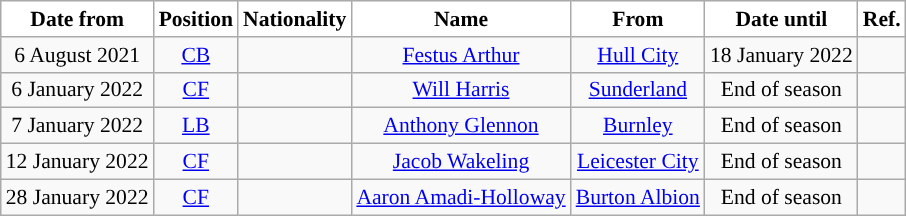<table class="wikitable"  style="text-align:center; font-size:90%; ">
<tr>
<th style="background:white;">Date from</th>
<th style="background:white;">Position</th>
<th style="background:white;">Nationality</th>
<th style="background:white;">Name</th>
<th style="background:white;">From</th>
<th style="background:white;">Date until</th>
<th style="background:white;">Ref.</th>
</tr>
<tr>
<td>6 August 2021</td>
<td><a href='#'>CB</a></td>
<td></td>
<td><a href='#'>Festus Arthur</a></td>
<td> <a href='#'>Hull City</a></td>
<td>18 January 2022</td>
<td></td>
</tr>
<tr>
<td>6 January 2022</td>
<td><a href='#'>CF</a></td>
<td></td>
<td><a href='#'>Will Harris</a></td>
<td> <a href='#'>Sunderland</a></td>
<td>End of season</td>
<td></td>
</tr>
<tr>
<td>7 January 2022</td>
<td><a href='#'>LB</a></td>
<td></td>
<td><a href='#'>Anthony Glennon</a></td>
<td> <a href='#'>Burnley</a></td>
<td>End of season</td>
<td></td>
</tr>
<tr>
<td>12 January 2022</td>
<td><a href='#'>CF</a></td>
<td></td>
<td><a href='#'>Jacob Wakeling</a></td>
<td> <a href='#'>Leicester City</a></td>
<td>End of season</td>
<td></td>
</tr>
<tr>
<td>28 January 2022</td>
<td><a href='#'>CF</a></td>
<td></td>
<td><a href='#'>Aaron Amadi-Holloway</a></td>
<td> <a href='#'>Burton Albion</a></td>
<td>End of season</td>
<td></td>
</tr>
</table>
